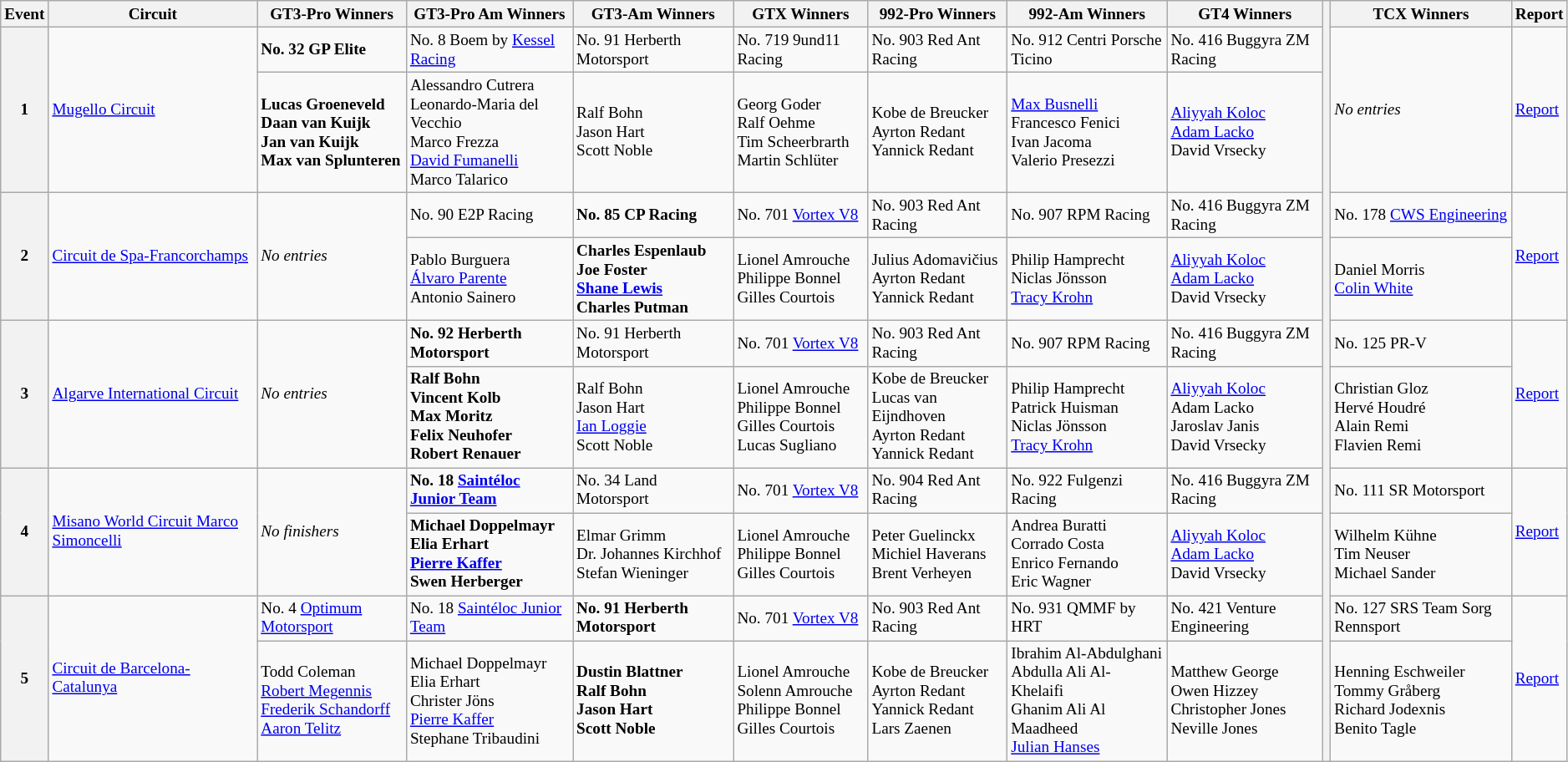<table class="wikitable" style="font-size: 80%;">
<tr>
<th>Event</th>
<th>Circuit</th>
<th>GT3-Pro Winners</th>
<th>GT3-Pro Am Winners</th>
<th>GT3-Am Winners</th>
<th>GTX Winners</th>
<th>992-Pro Winners</th>
<th>992-Am Winners</th>
<th>GT4 Winners</th>
<th rowspan="11"></th>
<th>TCX Winners</th>
<th>Report</th>
</tr>
<tr>
<th rowspan="2">1</th>
<td rowspan="2"> <a href='#'>Mugello Circuit</a></td>
<td><strong> No. 32 GP Elite</strong></td>
<td> No. 8 Boem by <a href='#'>Kessel Racing</a></td>
<td> No. 91 Herberth Motorsport</td>
<td> No. 719 9und11 Racing</td>
<td> No. 903 Red Ant Racing</td>
<td> No. 912 Centri Porsche Ticino</td>
<td> No. 416 Buggyra ZM Racing</td>
<td rowspan="2"><em>No entries</em></td>
<td rowspan="2"><a href='#'>Report</a></td>
</tr>
<tr>
<td><strong> Lucas Groeneveld<br> Daan van Kuijk<br> Jan van Kuijk<br> Max van Splunteren</strong></td>
<td> Alessandro Cutrera<br> Leonardo-Maria del Vecchio<br> Marco Frezza<br> <a href='#'>David Fumanelli</a><br> Marco Talarico</td>
<td> Ralf Bohn<br> Jason Hart<br> Scott Noble</td>
<td> Georg Goder<br> Ralf Oehme<br> Tim Scheerbrarth<br> Martin Schlüter</td>
<td> Kobe de Breucker<br> Ayrton Redant<br> Yannick Redant</td>
<td> <a href='#'>Max Busnelli</a><br> Francesco Fenici<br> Ivan Jacoma<br> Valerio Presezzi</td>
<td> <a href='#'>Aliyyah Koloc</a><br> <a href='#'>Adam Lacko</a><br> David Vrsecky</td>
</tr>
<tr>
<th rowspan="2">2</th>
<td rowspan="2"> <a href='#'>Circuit de Spa-Francorchamps</a></td>
<td rowspan="2"><em>No entries</em></td>
<td> No. 90 E2P Racing</td>
<td><strong> No. 85 CP Racing</strong></td>
<td> No. 701 <a href='#'>Vortex V8</a></td>
<td> No. 903 Red Ant Racing</td>
<td> No. 907 RPM Racing</td>
<td> No. 416 Buggyra ZM Racing</td>
<td> No. 178 <a href='#'>CWS Engineering</a></td>
<td rowspan="2"><a href='#'>Report</a></td>
</tr>
<tr>
<td> Pablo Burguera<br> <a href='#'>Álvaro Parente</a><br> Antonio Sainero</td>
<td><strong> Charles Espenlaub<br> Joe Foster<br> <a href='#'>Shane Lewis</a><br> Charles Putman</strong></td>
<td> Lionel Amrouche<br> Philippe Bonnel<br> Gilles Courtois</td>
<td> Julius Adomavičius<br> Ayrton Redant<br> Yannick Redant</td>
<td> Philip Hamprecht<br> Niclas Jönsson<br> <a href='#'>Tracy Krohn</a></td>
<td> <a href='#'>Aliyyah Koloc</a><br> <a href='#'>Adam Lacko</a><br> David Vrsecky</td>
<td> Daniel Morris<br> <a href='#'>Colin White</a></td>
</tr>
<tr>
<th rowspan="2">3</th>
<td rowspan="2"> <a href='#'>Algarve International Circuit</a></td>
<td rowspan="2"><em>No entries</em></td>
<td><strong> No. 92 Herberth Motorsport</strong></td>
<td> No. 91 Herberth Motorsport</td>
<td> No. 701 <a href='#'>Vortex V8</a></td>
<td> No. 903 Red Ant Racing</td>
<td> No. 907 RPM Racing</td>
<td> No. 416 Buggyra ZM Racing</td>
<td> No. 125 PR-V</td>
<td rowspan="2"><a href='#'>Report</a></td>
</tr>
<tr>
<td><strong> Ralf Bohn<br> Vincent Kolb<br> Max Moritz<br> Felix Neuhofer<br> Robert Renauer</strong></td>
<td> Ralf Bohn<br> Jason Hart<br> <a href='#'>Ian Loggie</a><br> Scott Noble</td>
<td> Lionel Amrouche<br> Philippe Bonnel<br> Gilles Courtois<br> Lucas Sugliano</td>
<td> Kobe de Breucker<br> Lucas van Eijndhoven<br> Ayrton Redant<br> Yannick Redant</td>
<td> Philip Hamprecht<br> Patrick Huisman<br> Niclas Jönsson<br> <a href='#'>Tracy Krohn</a></td>
<td> <a href='#'>Aliyyah Koloc</a><br> Adam Lacko<br> Jaroslav Janis<br> David Vrsecky</td>
<td> Christian Gloz<br> Hervé Houdré<br> Alain Remi<br> Flavien Remi</td>
</tr>
<tr>
<th rowspan="2">4</th>
<td rowspan="2"> <a href='#'>Misano World Circuit Marco Simoncelli</a></td>
<td rowspan="2"><em>No finishers</em></td>
<td><strong> No. 18 <a href='#'>Saintéloc Junior Team</a></strong></td>
<td> No. 34 Land Motorsport</td>
<td> No. 701 <a href='#'>Vortex V8</a></td>
<td> No. 904 Red Ant Racing</td>
<td> No. 922 Fulgenzi Racing</td>
<td> No. 416 Buggyra ZM Racing</td>
<td> No. 111 SR Motorsport</td>
<td rowspan="2"><a href='#'>Report</a></td>
</tr>
<tr>
<td><strong> Michael Doppelmayr<br> Elia Erhart<br> <a href='#'>Pierre Kaffer</a><br> Swen Herberger</strong></td>
<td> Elmar Grimm<br> Dr. Johannes Kirchhof<br> Stefan Wieninger</td>
<td> Lionel Amrouche<br> Philippe Bonnel<br> Gilles Courtois</td>
<td> Peter Guelinckx<br> Michiel Haverans<br> Brent Verheyen</td>
<td> Andrea Buratti<br> Corrado Costa<br> Enrico Fernando<br> Eric Wagner</td>
<td> <a href='#'>Aliyyah Koloc</a><br> <a href='#'>Adam Lacko</a><br> David Vrsecky</td>
<td> Wilhelm Kühne<br> Tim Neuser<br> Michael Sander</td>
</tr>
<tr>
<th rowspan="2">5</th>
<td rowspan="2"> <a href='#'>Circuit de Barcelona-Catalunya</a></td>
<td> No. 4 <a href='#'>Optimum Motorsport</a></td>
<td> No. 18 <a href='#'>Saintéloc Junior Team</a></td>
<td><strong> No. 91 Herberth Motorsport</strong></td>
<td> No. 701 <a href='#'>Vortex V8</a></td>
<td> No. 903 Red Ant Racing</td>
<td> No. 931 QMMF by HRT</td>
<td> No. 421 Venture Engineering</td>
<td> No. 127 SRS Team Sorg Rennsport</td>
<td rowspan="2"><a href='#'>Report</a></td>
</tr>
<tr>
<td> Todd Coleman<br> <a href='#'>Robert Megennis</a><br> <a href='#'>Frederik Schandorff</a><br> <a href='#'>Aaron Telitz</a></td>
<td> Michael Doppelmayr<br> Elia Erhart<br> Christer Jöns<br> <a href='#'>Pierre Kaffer</a><br> Stephane Tribaudini</td>
<td><strong> Dustin Blattner<br> Ralf Bohn<br> Jason Hart<br> Scott Noble</strong></td>
<td> Lionel Amrouche<br> Solenn Amrouche<br> Philippe Bonnel<br> Gilles Courtois</td>
<td> Kobe de Breucker<br> Ayrton Redant<br> Yannick Redant<br> Lars Zaenen</td>
<td> Ibrahim Al-Abdulghani<br> Abdulla Ali Al-Khelaifi<br> Ghanim Ali Al Maadheed<br> <a href='#'>Julian Hanses</a></td>
<td> Matthew George<br> Owen Hizzey<br> Christopher Jones<br> Neville Jones</td>
<td> Henning Eschweiler<br> Tommy Gråberg<br> Richard Jodexnis<br> Benito Tagle</td>
</tr>
</table>
